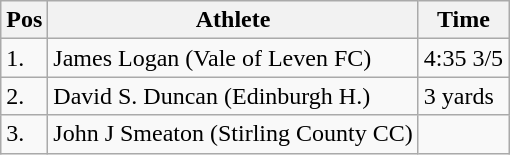<table class="wikitable">
<tr>
<th>Pos</th>
<th>Athlete</th>
<th>Time</th>
</tr>
<tr>
<td>1.</td>
<td>James Logan (Vale of Leven FC)</td>
<td>4:35 3/5</td>
</tr>
<tr>
<td>2.</td>
<td>David S. Duncan (Edinburgh H.)</td>
<td>3 yards</td>
</tr>
<tr>
<td>3.</td>
<td>John J Smeaton (Stirling County CC)</td>
<td></td>
</tr>
</table>
